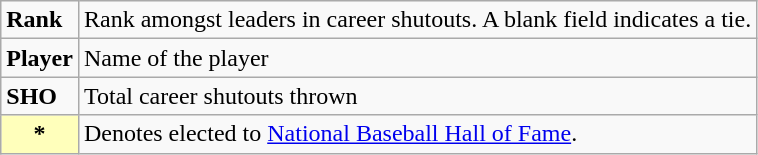<table class="wikitable">
<tr>
<td><strong>Rank</strong></td>
<td>Rank amongst leaders in career shutouts. A blank field indicates a tie.</td>
</tr>
<tr>
<td><strong>Player</strong></td>
<td>Name of the player</td>
</tr>
<tr>
<td><strong>SHO</strong></td>
<td>Total career shutouts thrown</td>
</tr>
<tr>
<th scope="row" style="background-color:#ffffbb">*</th>
<td>Denotes elected to <a href='#'>National Baseball Hall of Fame</a>. <br></td>
</tr>
</table>
